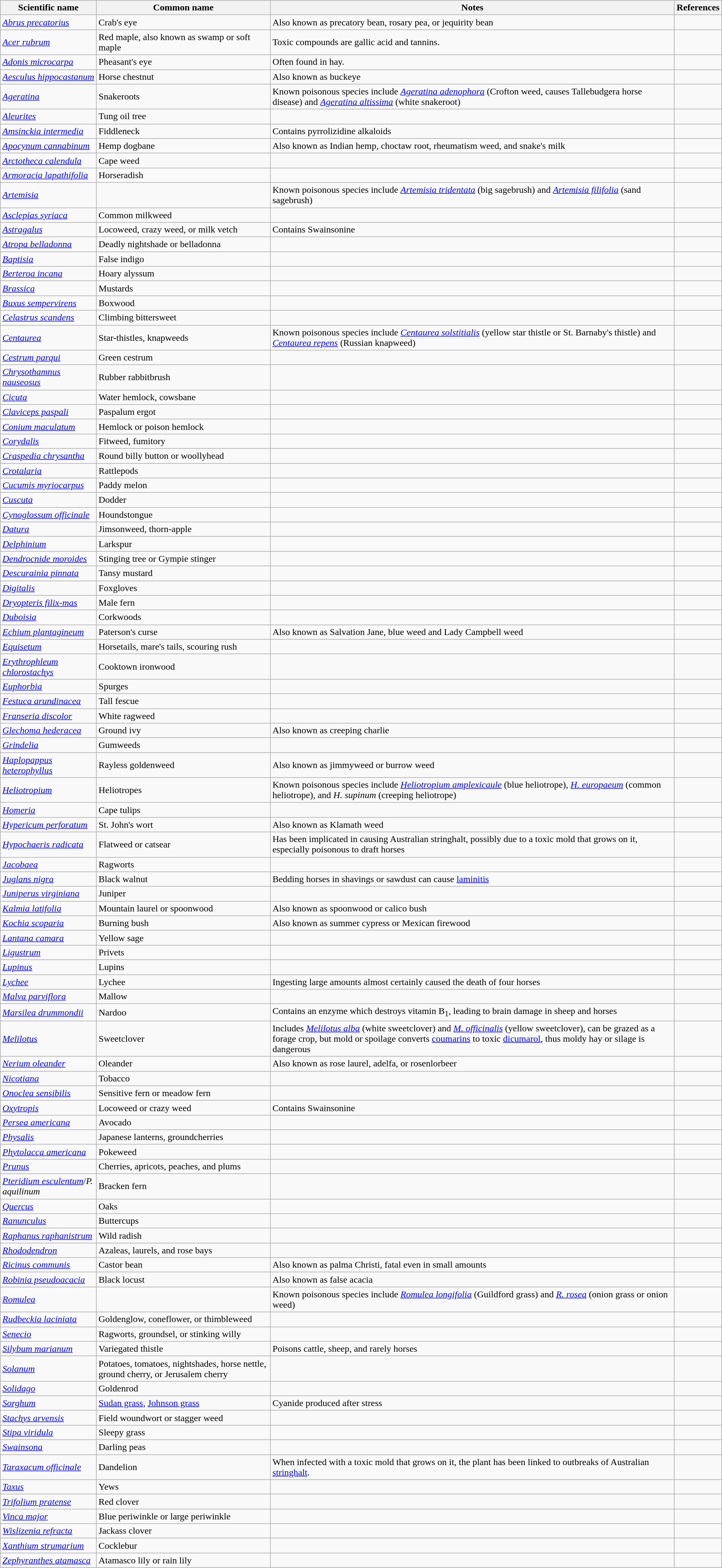<table class="wikitable sortable">
<tr>
<th>Scientific name</th>
<th>Common name</th>
<th>Notes</th>
<th class="unsortable">References</th>
</tr>
<tr>
<td><em><a href='#'>Abrus precatorius</a></em></td>
<td>Crab's eye</td>
<td>Also known as precatory bean, rosary pea, or jequirity bean</td>
<td></td>
</tr>
<tr>
<td><em><a href='#'>Acer rubrum</a></em></td>
<td>Red maple, also known as swamp or soft maple</td>
<td>Toxic compounds are gallic acid and tannins.</td>
<td></td>
</tr>
<tr>
<td><em><a href='#'>Adonis microcarpa</a></em></td>
<td>Pheasant's eye</td>
<td>Often found in hay.</td>
<td></td>
</tr>
<tr>
<td><em><a href='#'>Aesculus hippocastanum</a></em></td>
<td>Horse chestnut</td>
<td>Also known as buckeye</td>
<td></td>
</tr>
<tr>
<td><em><a href='#'>Ageratina</a></em></td>
<td>Snakeroots</td>
<td>Known poisonous species include <em><a href='#'>Ageratina adenophora</a></em> (Crofton weed, causes Tallebudgera horse disease) and <em><a href='#'>Ageratina altissima</a></em> (white snakeroot)</td>
<td></td>
</tr>
<tr>
<td><em><a href='#'>Aleurites</a></em></td>
<td>Tung oil tree</td>
<td></td>
<td></td>
</tr>
<tr>
<td><em><a href='#'>Amsinckia intermedia</a></em></td>
<td>Fiddleneck</td>
<td>Contains pyrrolizidine alkaloids</td>
<td></td>
</tr>
<tr>
<td><em><a href='#'>Apocynum cannabinum</a></em></td>
<td>Hemp dogbane</td>
<td>Also known as Indian hemp, choctaw root, rheumatism weed, and snake's milk</td>
<td></td>
</tr>
<tr>
<td><em><a href='#'>Arctotheca calendula</a></em></td>
<td>Cape weed</td>
<td></td>
<td></td>
</tr>
<tr>
<td><em><a href='#'>Armoracia lapathifolia</a></em></td>
<td>Horseradish</td>
<td></td>
<td></td>
</tr>
<tr>
<td><em><a href='#'>Artemisia</a></em></td>
<td></td>
<td>Known poisonous species include <em><a href='#'>Artemisia tridentata</a></em> (big sagebrush) and <em><a href='#'>Artemisia filifolia</a></em> (sand sagebrush)</td>
<td></td>
</tr>
<tr>
<td><em><a href='#'>Asclepias syriaca</a></em></td>
<td>Common milkweed</td>
<td></td>
<td></td>
</tr>
<tr>
<td><em><a href='#'>Astragalus</a></em></td>
<td>Locoweed, crazy weed, or milk vetch</td>
<td>Contains Swainsonine</td>
<td></td>
</tr>
<tr>
<td><em><a href='#'>Atropa belladonna</a></em></td>
<td>Deadly nightshade or belladonna</td>
<td></td>
<td></td>
</tr>
<tr>
<td><em><a href='#'>Baptisia</a></em></td>
<td>False indigo</td>
<td></td>
<td></td>
</tr>
<tr>
<td><em><a href='#'>Berteroa incana</a></em></td>
<td>Hoary alyssum</td>
<td></td>
<td></td>
</tr>
<tr>
<td><em><a href='#'>Brassica</a></em></td>
<td>Mustards</td>
<td></td>
<td></td>
</tr>
<tr>
<td><em><a href='#'>Buxus sempervirens</a></em></td>
<td>Boxwood</td>
<td></td>
<td></td>
</tr>
<tr>
<td><em><a href='#'>Celastrus scandens</a></em></td>
<td>Climbing bittersweet</td>
<td></td>
<td></td>
</tr>
<tr>
<td><em><a href='#'>Centaurea</a></em></td>
<td>Star-thistles, knapweeds</td>
<td>Known poisonous species include <em><a href='#'>Centaurea solstitialis</a></em> (yellow star thistle or St. Barnaby's thistle) and <em><a href='#'>Centaurea repens</a></em> (Russian knapweed)</td>
<td></td>
</tr>
<tr>
<td><em><a href='#'>Cestrum parqui</a></em></td>
<td>Green cestrum</td>
<td></td>
<td></td>
</tr>
<tr>
<td><em><a href='#'>Chrysothamnus nauseosus</a></em></td>
<td>Rubber rabbitbrush</td>
<td></td>
<td></td>
</tr>
<tr>
<td><em><a href='#'>Cicuta</a></em></td>
<td>Water hemlock, cowsbane</td>
<td></td>
<td></td>
</tr>
<tr>
<td><em><a href='#'>Claviceps paspali</a></em></td>
<td>Paspalum ergot</td>
<td></td>
<td></td>
</tr>
<tr>
<td><em><a href='#'>Conium maculatum</a></em></td>
<td>Hemlock or poison hemlock</td>
<td></td>
<td></td>
</tr>
<tr>
<td><em><a href='#'>Corydalis</a></em></td>
<td>Fitweed, fumitory</td>
<td></td>
<td></td>
</tr>
<tr>
<td><em><a href='#'>Craspedia chrysantha</a></em></td>
<td>Round billy button or woollyhead</td>
<td></td>
<td></td>
</tr>
<tr>
<td><em><a href='#'>Crotalaria</a></em></td>
<td>Rattlepods</td>
<td></td>
<td></td>
</tr>
<tr>
<td><em><a href='#'>Cucumis myriocarpus</a></em></td>
<td>Paddy melon</td>
<td></td>
<td></td>
</tr>
<tr>
<td><em><a href='#'>Cuscuta</a></em></td>
<td>Dodder</td>
<td></td>
<td></td>
</tr>
<tr>
<td><em><a href='#'>Cynoglossum officinale</a></em></td>
<td>Houndstongue</td>
<td></td>
<td></td>
</tr>
<tr>
<td><em><a href='#'>Datura</a></em></td>
<td>Jimsonweed, thorn-apple</td>
<td></td>
<td></td>
</tr>
<tr>
<td><em><a href='#'>Delphinium</a></em></td>
<td>Larkspur</td>
<td></td>
<td></td>
</tr>
<tr>
<td><em><a href='#'>Dendrocnide moroides</a></em></td>
<td>Stinging tree or Gympie stinger</td>
<td></td>
<td></td>
</tr>
<tr>
<td><em><a href='#'>Descurainia pinnata</a></em></td>
<td>Tansy mustard</td>
<td></td>
<td></td>
</tr>
<tr>
<td><em><a href='#'>Digitalis</a></em></td>
<td>Foxgloves</td>
<td></td>
<td></td>
</tr>
<tr>
<td><em><a href='#'>Dryopteris filix-mas</a></em></td>
<td>Male fern</td>
<td></td>
<td></td>
</tr>
<tr>
<td><em><a href='#'>Duboisia</a></em></td>
<td>Corkwoods</td>
<td></td>
<td></td>
</tr>
<tr>
<td><em><a href='#'>Echium plantagineum</a></em></td>
<td>Paterson's curse</td>
<td>Also known as Salvation Jane, blue weed and Lady Campbell weed</td>
<td></td>
</tr>
<tr>
<td><em><a href='#'>Equisetum</a></em></td>
<td>Horsetails, mare's tails, scouring rush</td>
<td></td>
<td></td>
</tr>
<tr>
<td><em><a href='#'>Erythrophleum chlorostachys</a></em></td>
<td>Cooktown ironwood</td>
<td></td>
<td></td>
</tr>
<tr>
<td><em><a href='#'>Euphorbia</a></em></td>
<td>Spurges</td>
<td></td>
<td></td>
</tr>
<tr>
<td><em><a href='#'>Festuca arundinacea</a></em></td>
<td>Tall fescue</td>
<td></td>
<td></td>
</tr>
<tr>
<td><em><a href='#'>Franseria discolor</a></em></td>
<td>White ragweed</td>
<td></td>
<td></td>
</tr>
<tr>
<td><em><a href='#'>Glechoma hederacea</a></em></td>
<td>Ground ivy</td>
<td>Also known as creeping charlie</td>
<td></td>
</tr>
<tr>
<td><em><a href='#'>Grindelia</a></em></td>
<td>Gumweeds</td>
<td></td>
<td></td>
</tr>
<tr>
<td><em><a href='#'>Haplopappus heterophyllus</a></em></td>
<td>Rayless goldenweed</td>
<td>Also known as jimmyweed or burrow weed</td>
<td></td>
</tr>
<tr>
<td><em><a href='#'>Heliotropium</a></em></td>
<td>Heliotropes</td>
<td>Known poisonous species include <em><a href='#'>Heliotropium amplexicaule</a></em> (blue heliotrope), <em><a href='#'>H. europaeum</a></em> (common heliotrope), and <em>H. supinum</em> (creeping heliotrope)</td>
<td></td>
</tr>
<tr>
<td><em><a href='#'>Homeria</a></em></td>
<td>Cape tulips</td>
<td></td>
<td></td>
</tr>
<tr>
<td><em><a href='#'>Hypericum perforatum</a></em></td>
<td>St. John's wort</td>
<td>Also known as Klamath weed</td>
<td></td>
</tr>
<tr>
<td><em><a href='#'>Hypochaeris radicata</a></em></td>
<td>Flatweed or catsear</td>
<td>Has been implicated in causing Australian stringhalt, possibly due to a toxic mold that grows on it, especially poisonous to draft horses</td>
<td></td>
</tr>
<tr>
<td><em><a href='#'>Jacobaea</a></em></td>
<td>Ragworts</td>
<td></td>
<td></td>
</tr>
<tr>
<td><em><a href='#'>Juglans nigra</a></em></td>
<td>Black walnut</td>
<td>Bedding horses in shavings or sawdust can cause <a href='#'>laminitis</a></td>
<td></td>
</tr>
<tr>
<td><em><a href='#'>Juniperus virginiana</a></em></td>
<td>Juniper</td>
<td></td>
<td></td>
</tr>
<tr>
<td><em><a href='#'>Kalmia latifolia</a></em></td>
<td>Mountain laurel or spoonwood</td>
<td>Also known as spoonwood or calico bush</td>
<td></td>
</tr>
<tr>
<td><em><a href='#'>Kochia scoparia</a></em></td>
<td>Burning bush</td>
<td>Also known as summer cypress or Mexican firewood</td>
<td></td>
</tr>
<tr>
<td><em><a href='#'>Lantana camara</a></em></td>
<td>Yellow sage</td>
<td></td>
<td></td>
</tr>
<tr>
<td><em><a href='#'>Ligustrum</a></em></td>
<td>Privets</td>
<td></td>
<td></td>
</tr>
<tr>
<td><em><a href='#'>Lupinus</a></em></td>
<td>Lupins</td>
<td></td>
<td></td>
</tr>
<tr>
<td><em><a href='#'>Lychee</a></em></td>
<td>Lychee</td>
<td>Ingesting large amounts almost certainly caused the death of four horses</td>
<td></td>
</tr>
<tr>
<td><em><a href='#'>Malva parviflora</a></em></td>
<td>Mallow</td>
<td></td>
<td></td>
</tr>
<tr>
<td><em><a href='#'>Marsilea drummondii</a></em></td>
<td>Nardoo</td>
<td>Contains an enzyme which destroys vitamin B<sub>1</sub>, leading to brain damage in sheep and horses</td>
<td></td>
</tr>
<tr>
<td><em><a href='#'>Melilotus</a></em></td>
<td>Sweetclover</td>
<td>Includes <em><a href='#'>Melilotus alba</a></em> (white sweetclover) and <em><a href='#'>M. officinalis</a></em> (yellow sweetclover), can be grazed as a forage crop, but mold or spoilage converts <a href='#'>coumarins</a> to toxic <a href='#'>dicumarol</a>, thus moldy hay or silage is dangerous</td>
<td></td>
</tr>
<tr>
<td><em><a href='#'>Nerium oleander</a></em></td>
<td>Oleander</td>
<td>Also known as rose laurel, adelfa, or rosenlorbeer</td>
<td></td>
</tr>
<tr>
<td><em><a href='#'>Nicotiana</a></em></td>
<td>Tobacco</td>
<td></td>
<td></td>
</tr>
<tr>
<td><em><a href='#'>Onoclea sensibilis</a></em></td>
<td>Sensitive fern or meadow fern</td>
<td></td>
<td></td>
</tr>
<tr>
<td><em><a href='#'>Oxytropis</a></em></td>
<td>Locoweed or crazy weed</td>
<td>Contains Swainsonine</td>
<td></td>
</tr>
<tr>
<td><em><a href='#'>Persea americana</a></em></td>
<td>Avocado</td>
<td></td>
<td></td>
</tr>
<tr>
<td><em><a href='#'>Physalis</a></em></td>
<td>Japanese lanterns, groundcherries</td>
<td></td>
<td></td>
</tr>
<tr>
<td><em><a href='#'>Phytolacca americana</a></em></td>
<td>Pokeweed</td>
<td></td>
<td></td>
</tr>
<tr>
<td><em><a href='#'>Prunus</a></em></td>
<td>Cherries, apricots, peaches, and plums</td>
<td></td>
<td></td>
</tr>
<tr>
<td><em><a href='#'>Pteridium esculentum</a></em>/<em>P. aquilinum</em></td>
<td>Bracken fern</td>
<td></td>
<td></td>
</tr>
<tr>
<td><em><a href='#'>Quercus</a></em></td>
<td>Oaks</td>
<td></td>
<td></td>
</tr>
<tr>
<td><em><a href='#'>Ranunculus</a></em></td>
<td>Buttercups</td>
<td></td>
<td></td>
</tr>
<tr>
<td><em><a href='#'>Raphanus raphanistrum</a></em></td>
<td>Wild radish</td>
<td></td>
<td></td>
</tr>
<tr>
<td><em><a href='#'>Rhododendron</a></em></td>
<td>Azaleas, laurels, and rose bays</td>
<td></td>
<td></td>
</tr>
<tr>
<td><em><a href='#'>Ricinus communis</a></em></td>
<td>Castor bean</td>
<td>Also known as palma Christi, fatal even in small amounts</td>
<td></td>
</tr>
<tr>
<td><em><a href='#'>Robinia pseudoacacia</a></em></td>
<td>Black locust</td>
<td>Also known as false acacia</td>
<td></td>
</tr>
<tr>
<td><em><a href='#'>Romulea</a></em></td>
<td></td>
<td>Known poisonous species include <em><a href='#'>Romulea longifolia</a></em> (Guildford grass) and <em><a href='#'>R. rosea</a></em> (onion grass or onion weed)</td>
<td></td>
</tr>
<tr>
<td><em><a href='#'>Rudbeckia laciniata</a></em></td>
<td>Goldenglow, coneflower, or thimbleweed</td>
<td></td>
<td></td>
</tr>
<tr>
<td><em><a href='#'>Senecio</a></em></td>
<td>Ragworts, groundsel, or stinking willy</td>
<td></td>
<td></td>
</tr>
<tr>
<td><em><a href='#'>Silybum marianum</a></em></td>
<td>Variegated thistle</td>
<td>Poisons cattle, sheep, and rarely horses</td>
<td></td>
</tr>
<tr>
<td><em><a href='#'>Solanum</a></em></td>
<td>Potatoes, tomatoes, nightshades, horse nettle, ground cherry, or Jerusalem cherry</td>
<td></td>
<td></td>
</tr>
<tr>
<td><em><a href='#'>Solidago</a></em></td>
<td>Goldenrod</td>
<td></td>
<td></td>
</tr>
<tr>
<td><em><a href='#'>Sorghum</a></em></td>
<td><a href='#'>Sudan grass</a>, <a href='#'>Johnson grass</a></td>
<td>Cyanide produced after stress</td>
<td></td>
</tr>
<tr>
<td><em><a href='#'>Stachys arvensis</a></em></td>
<td>Field woundwort or stagger weed</td>
<td></td>
<td></td>
</tr>
<tr>
<td><em><a href='#'>Stipa viridula</a></em></td>
<td>Sleepy grass</td>
<td></td>
<td></td>
</tr>
<tr>
<td><em><a href='#'>Swainsona</a></em></td>
<td>Darling peas</td>
<td></td>
<td></td>
</tr>
<tr>
<td><em><a href='#'>Taraxacum officinale</a></em></td>
<td>Dandelion</td>
<td>When infected with a toxic mold that grows on it, the plant has been linked to outbreaks of Australian <a href='#'>stringhalt</a>.</td>
<td></td>
</tr>
<tr>
<td><em><a href='#'>Taxus</a></em></td>
<td>Yews</td>
<td></td>
<td></td>
</tr>
<tr>
<td><em><a href='#'>Trifolium pratense</a></em></td>
<td>Red clover</td>
<td></td>
<td></td>
</tr>
<tr>
<td><em><a href='#'>Vinca major</a></em></td>
<td>Blue periwinkle or large periwinkle</td>
<td></td>
<td></td>
</tr>
<tr>
<td><em><a href='#'>Wislizenia refracta</a></em></td>
<td>Jackass clover</td>
<td></td>
<td></td>
</tr>
<tr>
<td><em><a href='#'>Xanthium strumarium</a></em></td>
<td>Cocklebur</td>
<td></td>
<td></td>
</tr>
<tr>
<td><em><a href='#'>Zephyranthes atamasca</a></em></td>
<td>Atamasco lily or rain lily</td>
<td></td>
<td></td>
</tr>
</table>
